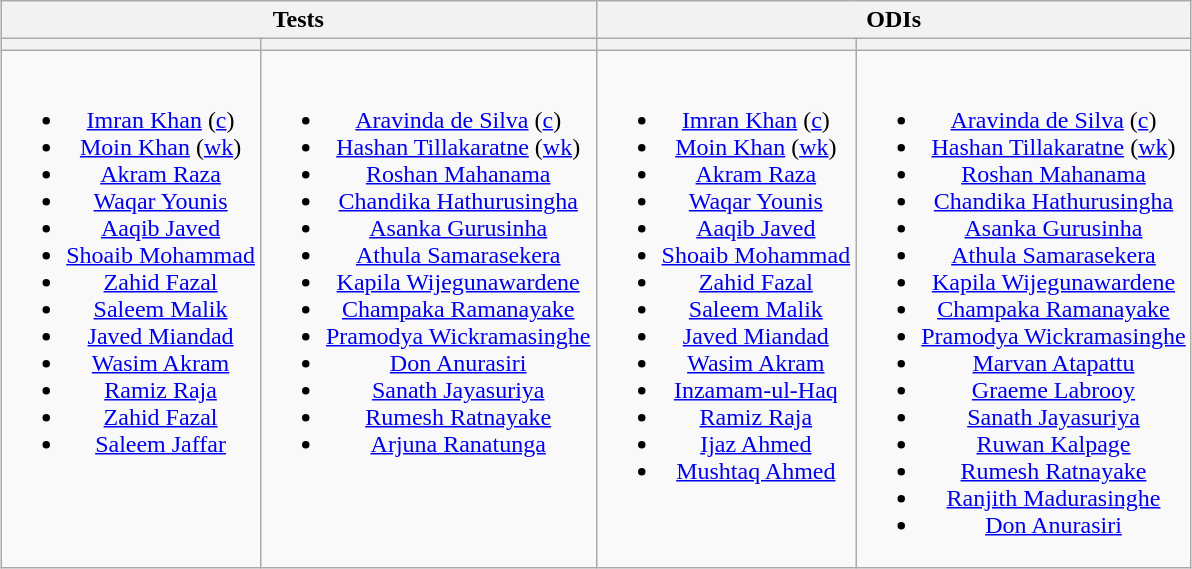<table class="wikitable" style="text-align:center; margin:auto">
<tr>
<th colspan="2">Tests</th>
<th colspan="2">ODIs</th>
</tr>
<tr>
<th></th>
<th></th>
<th></th>
<th></th>
</tr>
<tr style="vertical-align:top">
<td><br><ul><li><a href='#'>Imran Khan</a> (<a href='#'>c</a>)</li><li><a href='#'>Moin Khan</a> (<a href='#'>wk</a>)</li><li><a href='#'>Akram Raza</a></li><li><a href='#'>Waqar Younis</a></li><li><a href='#'>Aaqib Javed</a></li><li><a href='#'>Shoaib Mohammad</a></li><li><a href='#'>Zahid Fazal</a></li><li><a href='#'>Saleem Malik</a></li><li><a href='#'>Javed Miandad</a></li><li><a href='#'>Wasim Akram</a></li><li><a href='#'>Ramiz Raja</a></li><li><a href='#'>Zahid Fazal</a></li><li><a href='#'>Saleem Jaffar</a></li></ul></td>
<td><br><ul><li><a href='#'>Aravinda de Silva</a> (<a href='#'>c</a>)</li><li><a href='#'>Hashan Tillakaratne</a> (<a href='#'>wk</a>)</li><li><a href='#'>Roshan Mahanama</a></li><li><a href='#'>Chandika Hathurusingha</a></li><li><a href='#'>Asanka Gurusinha</a></li><li><a href='#'>Athula Samarasekera</a></li><li><a href='#'>Kapila Wijegunawardene</a></li><li><a href='#'>Champaka Ramanayake</a></li><li><a href='#'>Pramodya Wickramasinghe</a></li><li><a href='#'>Don Anurasiri</a></li><li><a href='#'>Sanath Jayasuriya</a></li><li><a href='#'>Rumesh Ratnayake</a></li><li><a href='#'>Arjuna Ranatunga</a></li></ul></td>
<td><br><ul><li><a href='#'>Imran Khan</a> (<a href='#'>c</a>)</li><li><a href='#'>Moin Khan</a> (<a href='#'>wk</a>)</li><li><a href='#'>Akram Raza</a></li><li><a href='#'>Waqar Younis</a></li><li><a href='#'>Aaqib Javed</a></li><li><a href='#'>Shoaib Mohammad</a></li><li><a href='#'>Zahid Fazal</a></li><li><a href='#'>Saleem Malik</a></li><li><a href='#'>Javed Miandad</a></li><li><a href='#'>Wasim Akram</a></li><li><a href='#'>Inzamam-ul-Haq</a></li><li><a href='#'>Ramiz Raja</a></li><li><a href='#'>Ijaz Ahmed</a></li><li><a href='#'>Mushtaq Ahmed</a></li></ul></td>
<td><br><ul><li><a href='#'>Aravinda de Silva</a> (<a href='#'>c</a>)</li><li><a href='#'>Hashan Tillakaratne</a> (<a href='#'>wk</a>)</li><li><a href='#'>Roshan Mahanama</a></li><li><a href='#'>Chandika Hathurusingha</a></li><li><a href='#'>Asanka Gurusinha</a></li><li><a href='#'>Athula Samarasekera</a></li><li><a href='#'>Kapila Wijegunawardene</a></li><li><a href='#'>Champaka Ramanayake</a></li><li><a href='#'>Pramodya Wickramasinghe</a></li><li><a href='#'>Marvan Atapattu</a></li><li><a href='#'>Graeme Labrooy</a></li><li><a href='#'>Sanath Jayasuriya</a></li><li><a href='#'>Ruwan Kalpage</a></li><li><a href='#'>Rumesh Ratnayake</a></li><li><a href='#'>Ranjith Madurasinghe</a></li><li><a href='#'>Don Anurasiri</a></li></ul></td>
</tr>
</table>
